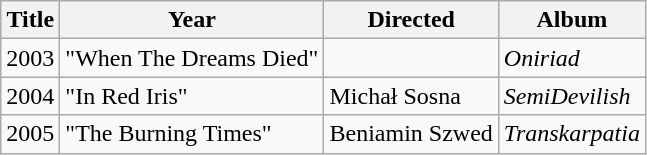<table class="wikitable">
<tr>
<th>Title</th>
<th>Year</th>
<th>Directed</th>
<th>Album</th>
</tr>
<tr>
<td>2003</td>
<td>"When The Dreams Died"</td>
<td></td>
<td><em>Oniriad</em></td>
</tr>
<tr>
<td>2004</td>
<td>"In Red Iris"</td>
<td>Michał Sosna</td>
<td><em>SemiDevilish</em></td>
</tr>
<tr>
<td>2005</td>
<td>"The Burning Times"</td>
<td>Beniamin Szwed</td>
<td><em>Transkarpatia</em></td>
</tr>
</table>
